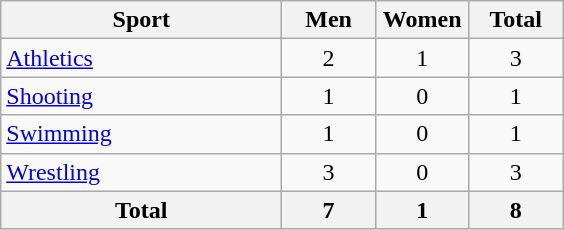<table class="wikitable sortable" style="text-align:center;">
<tr>
<th width=180>Sport</th>
<th width=55>Men</th>
<th width=55>Women</th>
<th width=55>Total</th>
</tr>
<tr>
<td align=left><a href='#'>Athletics</a></td>
<td>2</td>
<td>1</td>
<td>3</td>
</tr>
<tr>
<td align=left><a href='#'>Shooting</a></td>
<td>1</td>
<td>0</td>
<td>1</td>
</tr>
<tr>
<td align=left><a href='#'>Swimming</a></td>
<td>1</td>
<td>0</td>
<td>1</td>
</tr>
<tr>
<td align=left><a href='#'>Wrestling</a></td>
<td>3</td>
<td>0</td>
<td>3</td>
</tr>
<tr>
<th>Total</th>
<th>7</th>
<th>1</th>
<th>8</th>
</tr>
</table>
